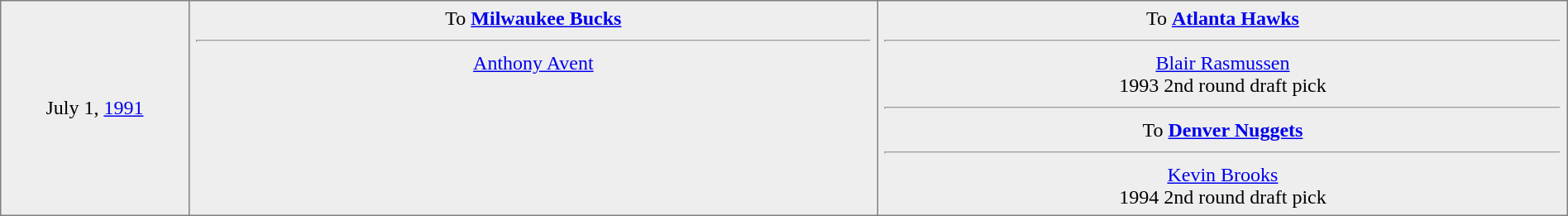<table border="1" style="border-collapse:collapse; text-align:center; width:100%;"  cellpadding="5">
<tr style="background:#eee;">
<td style="width:12%">July 1, <a href='#'>1991</a></td>
<td style="width:44%; vertical-align:top;">To <strong><a href='#'>Milwaukee Bucks</a></strong><hr><a href='#'>Anthony Avent</a></td>
<td style="width:44%; vertical-align:top;">To <strong><a href='#'>Atlanta Hawks</a></strong><hr><a href='#'>Blair Rasmussen</a><br>1993 2nd round draft pick<hr>To <strong><a href='#'>Denver Nuggets</a></strong><hr><a href='#'>Kevin Brooks</a><br>1994 2nd round draft pick</td>
</tr>
</table>
